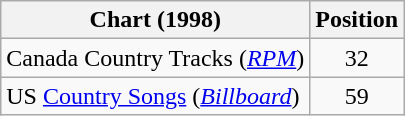<table class="wikitable sortable">
<tr>
<th scope="col">Chart (1998)</th>
<th scope="col">Position</th>
</tr>
<tr>
<td>Canada Country Tracks (<em><a href='#'>RPM</a></em>)</td>
<td align="center">32</td>
</tr>
<tr>
<td>US <a href='#'>Country Songs</a> (<em><a href='#'>Billboard</a></em>)</td>
<td align="center">59</td>
</tr>
</table>
